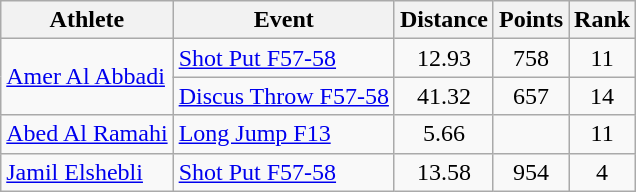<table class="wikitable">
<tr>
<th>Athlete</th>
<th>Event</th>
<th>Distance</th>
<th>Points</th>
<th>Rank</th>
</tr>
<tr align=center>
<td style="text-align:left;" rowspan="2"><a href='#'>Amer Al Abbadi</a></td>
<td align=left><a href='#'>Shot Put F57-58</a></td>
<td>12.93</td>
<td>758</td>
<td>11</td>
</tr>
<tr align=center>
<td align=left><a href='#'>Discus Throw F57-58</a></td>
<td>41.32</td>
<td>657</td>
<td>14</td>
</tr>
<tr align=center>
<td align=left><a href='#'>Abed Al Ramahi</a></td>
<td align=left><a href='#'>Long Jump F13</a></td>
<td>5.66</td>
<td></td>
<td>11</td>
</tr>
<tr align=center>
<td align=left><a href='#'>Jamil Elshebli</a></td>
<td align=left><a href='#'>Shot Put F57-58</a></td>
<td>13.58</td>
<td>954</td>
<td>4</td>
</tr>
</table>
